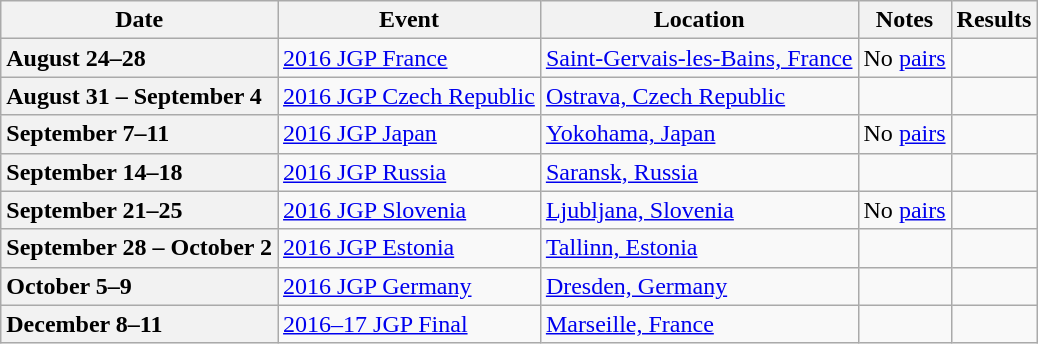<table class="wikitable unsortable" style="text-align:left">
<tr>
<th scope="col">Date</th>
<th scope="col">Event</th>
<th scope="col">Location</th>
<th scope="col">Notes</th>
<th scope="col">Results</th>
</tr>
<tr>
<th scope="row" style="text-align:left">August 24–28</th>
<td> <a href='#'>2016 JGP France</a></td>
<td><a href='#'>Saint-Gervais-les-Bains, France</a></td>
<td>No <a href='#'>pairs</a></td>
<td></td>
</tr>
<tr>
<th scope="row" style="text-align:left">August 31 – September 4</th>
<td> <a href='#'>2016 JGP Czech Republic</a></td>
<td><a href='#'>Ostrava, Czech Republic</a></td>
<td></td>
<td></td>
</tr>
<tr>
<th scope="row" style="text-align:left">September 7–11</th>
<td> <a href='#'>2016 JGP Japan</a></td>
<td><a href='#'>Yokohama, Japan</a></td>
<td>No <a href='#'>pairs</a></td>
<td></td>
</tr>
<tr>
<th scope="row" style="text-align:left">September 14–18</th>
<td> <a href='#'>2016 JGP Russia</a></td>
<td><a href='#'>Saransk, Russia</a></td>
<td></td>
<td></td>
</tr>
<tr>
<th scope="row" style="text-align:left">September 21–25</th>
<td> <a href='#'>2016 JGP Slovenia</a></td>
<td><a href='#'>Ljubljana, Slovenia</a></td>
<td>No <a href='#'>pairs</a></td>
<td></td>
</tr>
<tr>
<th scope="row" style="text-align:left">September 28 – October 2</th>
<td> <a href='#'>2016 JGP Estonia</a></td>
<td><a href='#'>Tallinn, Estonia</a></td>
<td></td>
<td></td>
</tr>
<tr>
<th scope="row" style="text-align:left">October 5–9</th>
<td> <a href='#'>2016 JGP Germany</a></td>
<td><a href='#'>Dresden, Germany</a></td>
<td></td>
<td></td>
</tr>
<tr>
<th scope="row" style="text-align:left">December 8–11</th>
<td> <a href='#'>2016–17 JGP Final</a></td>
<td><a href='#'>Marseille, France</a></td>
<td></td>
<td></td>
</tr>
</table>
